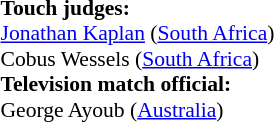<table style="width:100%;font-size:90%">
<tr>
<td><br><strong>Touch judges:</strong>
<br><a href='#'>Jonathan Kaplan</a> (<a href='#'>South Africa</a>)
<br>Cobus Wessels (<a href='#'>South Africa</a>)
<br><strong>Television match official:</strong>
<br>George Ayoub (<a href='#'>Australia</a>)</td>
</tr>
</table>
